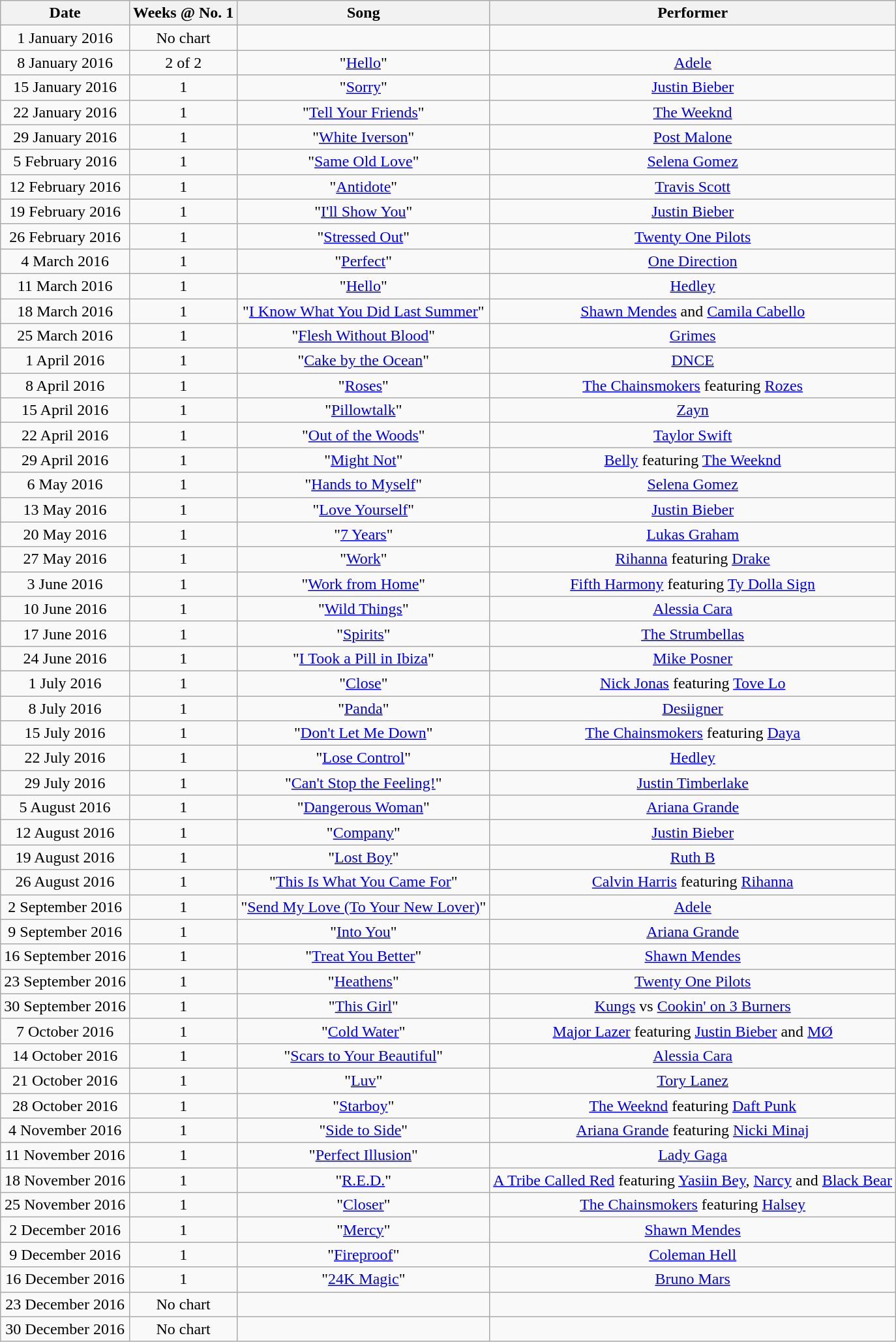<table class="wikitable" style="text-align: center;">
<tr>
<th>Date</th>
<th>Weeks @ No. 1</th>
<th>Song</th>
<th>Performer</th>
</tr>
<tr>
<td>1 January 2016</td>
<td>No chart</td>
<td></td>
<td></td>
</tr>
<tr>
<td>8 January 2016</td>
<td>2 of 2</td>
<td>"<a href='#'>Hello</a>"</td>
<td><a href='#'>Adele</a></td>
</tr>
<tr>
<td>15 January 2016</td>
<td>1</td>
<td>"<a href='#'>Sorry</a>"</td>
<td><a href='#'>Justin Bieber</a></td>
</tr>
<tr>
<td>22 January 2016</td>
<td>1</td>
<td>"<a href='#'>Tell Your Friends</a>"</td>
<td><a href='#'>The Weeknd</a></td>
</tr>
<tr>
<td>29 January 2016</td>
<td>1</td>
<td>"<a href='#'>White Iverson</a>"</td>
<td><a href='#'>Post Malone</a></td>
</tr>
<tr>
<td>5 February 2016</td>
<td>1</td>
<td>"<a href='#'>Same Old Love</a>"</td>
<td><a href='#'>Selena Gomez</a></td>
</tr>
<tr>
<td>12 February 2016</td>
<td>1</td>
<td>"<a href='#'>Antidote</a>"</td>
<td><a href='#'>Travis Scott</a></td>
</tr>
<tr>
<td>19 February 2016</td>
<td>1</td>
<td>"<a href='#'>I'll Show You</a>"</td>
<td><a href='#'>Justin Bieber</a></td>
</tr>
<tr>
<td>26 February 2016</td>
<td>1</td>
<td>"<a href='#'>Stressed Out</a>"</td>
<td><a href='#'>Twenty One Pilots</a></td>
</tr>
<tr>
<td>4 March 2016</td>
<td>1</td>
<td>"<a href='#'>Perfect</a>"</td>
<td><a href='#'>One Direction</a></td>
</tr>
<tr>
<td>11 March 2016</td>
<td>1</td>
<td>"<a href='#'>Hello</a>"</td>
<td><a href='#'>Hedley</a></td>
</tr>
<tr>
<td>18 March 2016</td>
<td>1</td>
<td>"<a href='#'>I Know What You Did Last Summer</a>"</td>
<td><a href='#'>Shawn Mendes</a> and <a href='#'>Camila Cabello</a></td>
</tr>
<tr>
<td>25 March 2016</td>
<td>1</td>
<td>"<a href='#'>Flesh Without Blood</a>"</td>
<td><a href='#'>Grimes</a></td>
</tr>
<tr>
<td>1 April 2016</td>
<td>1</td>
<td>"<a href='#'>Cake by the Ocean</a>"</td>
<td><a href='#'>DNCE</a></td>
</tr>
<tr>
<td>8 April 2016</td>
<td>1</td>
<td>"<a href='#'>Roses</a>"</td>
<td><a href='#'>The Chainsmokers</a> featuring <a href='#'>Rozes</a></td>
</tr>
<tr>
<td>15 April 2016</td>
<td>1</td>
<td>"<a href='#'>Pillowtalk</a>"</td>
<td><a href='#'>Zayn</a></td>
</tr>
<tr>
<td>22 April 2016</td>
<td>1</td>
<td>"<a href='#'>Out of the Woods</a>"</td>
<td><a href='#'>Taylor Swift</a></td>
</tr>
<tr>
<td>29 April 2016</td>
<td>1</td>
<td>"<a href='#'>Might Not</a>"</td>
<td><a href='#'>Belly</a> featuring <a href='#'>The Weeknd</a></td>
</tr>
<tr>
<td>6 May 2016</td>
<td>1</td>
<td>"<a href='#'>Hands to Myself</a>"</td>
<td><a href='#'>Selena Gomez</a></td>
</tr>
<tr>
<td>13 May 2016</td>
<td>1</td>
<td>"<a href='#'>Love Yourself</a>"</td>
<td><a href='#'>Justin Bieber</a></td>
</tr>
<tr>
<td>20 May 2016</td>
<td>1</td>
<td>"<a href='#'>7 Years</a>"</td>
<td><a href='#'>Lukas Graham</a></td>
</tr>
<tr>
<td>27 May 2016</td>
<td>1</td>
<td>"<a href='#'>Work</a>"</td>
<td><a href='#'>Rihanna</a> featuring <a href='#'>Drake</a></td>
</tr>
<tr>
<td>3 June 2016</td>
<td>1</td>
<td>"<a href='#'>Work from Home</a>"</td>
<td><a href='#'>Fifth Harmony</a> featuring <a href='#'>Ty Dolla Sign</a></td>
</tr>
<tr>
<td>10 June 2016</td>
<td>1</td>
<td>"<a href='#'>Wild Things</a>"</td>
<td><a href='#'>Alessia Cara</a></td>
</tr>
<tr>
<td>17 June 2016</td>
<td>1</td>
<td>"<a href='#'>Spirits</a>"</td>
<td><a href='#'>The Strumbellas</a></td>
</tr>
<tr>
<td>24 June 2016</td>
<td>1</td>
<td>"<a href='#'>I Took a Pill in Ibiza</a>"</td>
<td><a href='#'>Mike Posner</a></td>
</tr>
<tr>
<td>1 July 2016</td>
<td>1</td>
<td>"<a href='#'>Close</a>"</td>
<td><a href='#'>Nick Jonas</a> featuring <a href='#'>Tove Lo</a></td>
</tr>
<tr>
<td>8 July 2016</td>
<td>1</td>
<td>"<a href='#'>Panda</a>"</td>
<td><a href='#'>Desiigner</a></td>
</tr>
<tr>
<td>15 July 2016</td>
<td>1</td>
<td>"<a href='#'>Don't Let Me Down</a>"</td>
<td><a href='#'>The Chainsmokers</a> featuring <a href='#'>Daya</a></td>
</tr>
<tr>
<td>22 July 2016</td>
<td>1</td>
<td>"<a href='#'>Lose Control</a>"</td>
<td><a href='#'>Hedley</a></td>
</tr>
<tr>
<td>29 July 2016</td>
<td>1</td>
<td>"<a href='#'>Can't Stop the Feeling!</a>"</td>
<td><a href='#'>Justin Timberlake</a></td>
</tr>
<tr>
<td>5 August 2016</td>
<td>1</td>
<td>"<a href='#'>Dangerous Woman</a>"</td>
<td><a href='#'>Ariana Grande</a></td>
</tr>
<tr>
<td>12 August 2016</td>
<td>1</td>
<td>"<a href='#'>Company</a>"</td>
<td><a href='#'>Justin Bieber</a></td>
</tr>
<tr>
<td>19 August 2016</td>
<td>1</td>
<td>"<a href='#'>Lost Boy</a>"</td>
<td><a href='#'>Ruth B</a></td>
</tr>
<tr>
<td>26 August 2016</td>
<td>1</td>
<td>"<a href='#'>This Is What You Came For</a>"</td>
<td><a href='#'>Calvin Harris</a> featuring <a href='#'>Rihanna</a></td>
</tr>
<tr>
<td>2 September 2016</td>
<td>1</td>
<td>"<a href='#'>Send My Love (To Your New Lover)</a>"</td>
<td><a href='#'>Adele</a></td>
</tr>
<tr>
<td>9 September 2016</td>
<td>1</td>
<td>"<a href='#'>Into You</a>"</td>
<td><a href='#'>Ariana Grande</a></td>
</tr>
<tr>
<td>16 September 2016</td>
<td>1</td>
<td>"<a href='#'>Treat You Better</a>"</td>
<td><a href='#'>Shawn Mendes</a></td>
</tr>
<tr>
<td>23 September 2016</td>
<td>1</td>
<td>"<a href='#'>Heathens</a>"</td>
<td><a href='#'>Twenty One Pilots</a></td>
</tr>
<tr>
<td>30 September 2016</td>
<td>1</td>
<td>"<a href='#'>This Girl</a>"</td>
<td><a href='#'>Kungs</a> vs <a href='#'>Cookin' on 3 Burners</a></td>
</tr>
<tr>
<td>7 October 2016</td>
<td>1</td>
<td>"<a href='#'>Cold Water</a>"</td>
<td><a href='#'>Major Lazer</a> featuring <a href='#'>Justin Bieber</a> and <a href='#'>MØ</a></td>
</tr>
<tr>
<td>14 October 2016</td>
<td>1</td>
<td>"<a href='#'>Scars to Your Beautiful</a>"</td>
<td><a href='#'>Alessia Cara</a></td>
</tr>
<tr>
<td>21 October 2016</td>
<td>1</td>
<td>"<a href='#'>Luv</a>"</td>
<td><a href='#'>Tory Lanez</a></td>
</tr>
<tr>
<td>28 October 2016</td>
<td>1</td>
<td>"<a href='#'>Starboy</a>"</td>
<td><a href='#'>The Weeknd</a> featuring <a href='#'>Daft Punk</a></td>
</tr>
<tr>
<td>4 November 2016</td>
<td>1</td>
<td>"<a href='#'>Side to Side</a>"</td>
<td><a href='#'>Ariana Grande</a> featuring <a href='#'>Nicki Minaj</a></td>
</tr>
<tr>
<td>11 November 2016</td>
<td>1</td>
<td>"<a href='#'>Perfect Illusion</a>"</td>
<td><a href='#'>Lady Gaga</a></td>
</tr>
<tr>
<td>18 November 2016</td>
<td>1</td>
<td>"<a href='#'>R.E.D.</a>"</td>
<td><a href='#'>A Tribe Called Red</a> featuring <a href='#'>Yasiin Bey</a>, <a href='#'>Narcy</a> and <a href='#'>Black Bear</a></td>
</tr>
<tr>
<td>25 November 2016</td>
<td>1</td>
<td>"<a href='#'>Closer</a>"</td>
<td><a href='#'>The Chainsmokers</a> featuring <a href='#'>Halsey</a></td>
</tr>
<tr>
<td>2 December 2016</td>
<td>1</td>
<td>"<a href='#'>Mercy</a>"</td>
<td><a href='#'>Shawn Mendes</a></td>
</tr>
<tr>
<td>9 December 2016</td>
<td>1</td>
<td>"<a href='#'>Fireproof</a>"</td>
<td><a href='#'>Coleman Hell</a></td>
</tr>
<tr>
<td>16 December 2016</td>
<td>1</td>
<td>"<a href='#'>24K Magic</a>"</td>
<td><a href='#'>Bruno Mars</a></td>
</tr>
<tr>
<td>23 December 2016</td>
<td>No chart</td>
<td></td>
<td></td>
</tr>
<tr>
<td>30 December 2016</td>
<td>No chart</td>
<td></td>
<td></td>
</tr>
</table>
